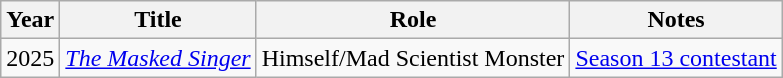<table class="wikitable sortable">
<tr>
<th>Year</th>
<th>Title</th>
<th>Role</th>
<th class="unsortable">Notes</th>
</tr>
<tr>
<td>2025</td>
<td><em><a href='#'>The Masked Singer</a></em></td>
<td>Himself/Mad Scientist Monster</td>
<td><a href='#'>Season 13 contestant</a></td>
</tr>
</table>
